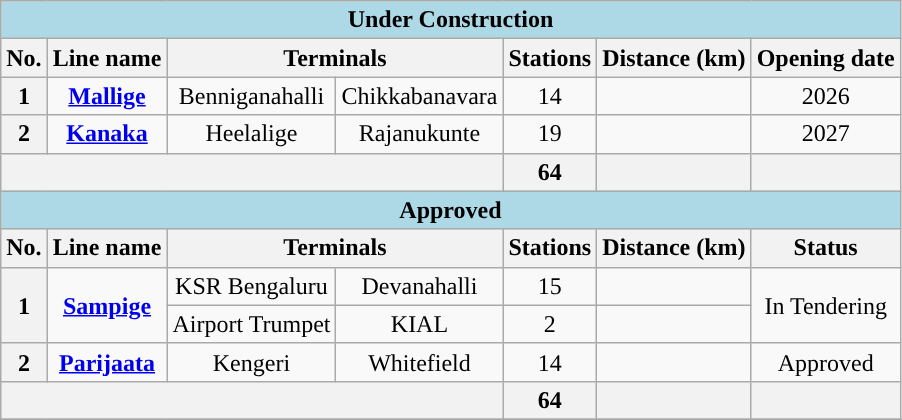<table class="wikitable sortable" align="center" style="text-align:center; style=">
<tr>
<th colspan="7" style="background:#ADD8E6;">Under Construction</th>
</tr>
<tr>
<th>No.</th>
<th>Line name</th>
<th colspan="2">Terminals</th>
<th>Stations</th>
<th>Distance (km)</th>
<th>Opening date</th>
</tr>
<tr>
<th rowspan="1">1</th>
<td style="background:#"><a href='#'><span><strong>Mallige</strong></span></a></td>
<td>Benniganahalli</td>
<td>Chikkabanavara</td>
<td>14</td>
<td></td>
<td>2026</td>
</tr>
<tr>
<th rowspan="1">2</th>
<td style="background:#"><a href='#'><span><strong>Kanaka</strong></span></a></td>
<td>Heelalige</td>
<td>Rajanukunte</td>
<td>19</td>
<td></td>
<td>2027</td>
</tr>
<tr>
<th colspan="4"></th>
<th>64</th>
<th></th>
<th></th>
</tr>
<tr>
<th colspan="7" style="background:#ADD8E6;">Approved</th>
</tr>
<tr>
<th>No.</th>
<th>Line name</th>
<th colspan="2">Terminals</th>
<th>Stations</th>
<th>Distance (km)</th>
<th>Status</th>
</tr>
<tr>
<th rowspan="2">1</th>
<td rowspan="2" style="background:#"><a href='#'><span><strong>Sampige</strong></span></a></td>
<td>KSR Bengaluru</td>
<td>Devanahalli</td>
<td>15</td>
<td></td>
<td rowspan="2">In Tendering</td>
</tr>
<tr>
<td>Airport Trumpet</td>
<td>KIAL</td>
<td>2</td>
<td></td>
</tr>
<tr>
<th rowspan="1">2</th>
<td style="background:#"><a href='#'><span><strong>Parijaata</strong></span></a></td>
<td>Kengeri</td>
<td>Whitefield</td>
<td>14</td>
<td></td>
<td>Approved</td>
</tr>
<tr>
<th colspan="4"></th>
<th>64</th>
<th></th>
<th></th>
</tr>
<tr>
</tr>
</table>
